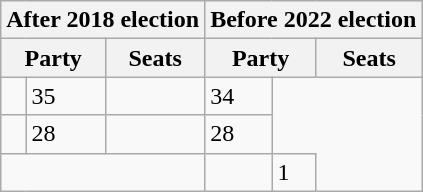<table class="wikitable">
<tr>
<th colspan="3">After 2018 election</th>
<th colspan="3">Before 2022 election</th>
</tr>
<tr>
<th colspan="2">Party</th>
<th>Seats</th>
<th colspan="2">Party</th>
<th>Seats</th>
</tr>
<tr>
<td></td>
<td>35</td>
<td></td>
<td>34</td>
</tr>
<tr>
<td></td>
<td>28</td>
<td></td>
<td>28</td>
</tr>
<tr>
<td colspan = 3></td>
<td></td>
<td>1</td>
</tr>
</table>
